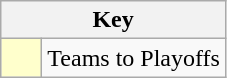<table class="wikitable" style="text-align: center;">
<tr>
<th colspan=2>Key</th>
</tr>
<tr>
<td style="background:#ffffcc; width:20px;"></td>
<td align=left>Teams to Playoffs</td>
</tr>
</table>
